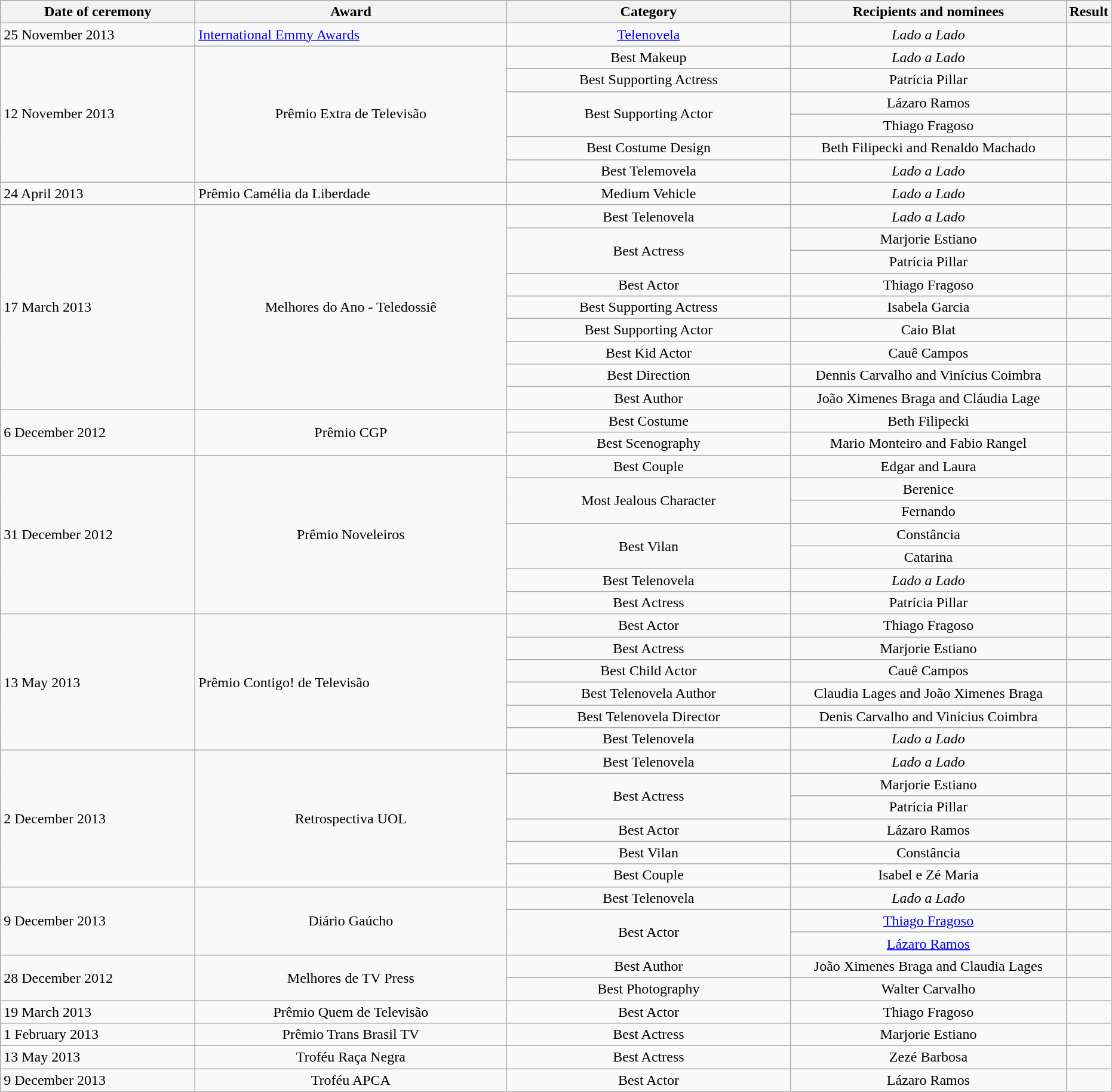<table class="wikitable">
<tr>
<th style="text-align:center; width:210px;">Date of ceremony</th>
<th style="text-align:center; width:340px;">Award</th>
<th style="text-align:center; width:310px;">Category</th>
<th style="text-align:center; width:300px;">Recipients and nominees</th>
<th style="text-align:center; width:040px;">Result</th>
</tr>
<tr>
<td 41st International Emmy Awards>25 November 2013</td>
<td><a href='#'>International Emmy Awards</a></td>
<td style="text-align:center;"><a href='#'>Telenovela</a></td>
<td style="text-align:center;"><em>Lado a Lado</em></td>
<td></td>
</tr>
<tr>
<td rowspan="6">12 November 2013</td>
<td rowspan="6" style="text-align:center;">Prêmio Extra de Televisão</td>
<td style="text-align:center;">Best Makeup</td>
<td style="text-align:center;"><em>Lado a Lado</em></td>
<td></td>
</tr>
<tr>
<td style="text-align:center;">Best Supporting Actress</td>
<td style="text-align:center;">Patrícia Pillar</td>
<td></td>
</tr>
<tr>
<td rowspan="2" style="text-align:center;">Best Supporting Actor</td>
<td style="text-align:center;">Lázaro Ramos</td>
<td></td>
</tr>
<tr>
<td style="text-align:center;">Thiago Fragoso</td>
<td></td>
</tr>
<tr>
<td style="text-align:center;">Best Costume Design</td>
<td style="text-align:center;">Beth Filipecki and Renaldo Machado</td>
<td></td>
</tr>
<tr>
<td style="text-align:center;">Best Telemovela</td>
<td style="text-align:center;"><em>Lado a Lado</em></td>
<td></td>
</tr>
<tr>
<td>24 April 2013</td>
<td>Prêmio Camélia da Liberdade</td>
<td style="text-align:center;">Medium Vehicle</td>
<td style="text-align:center;"><em>Lado a Lado</em></td>
<td></td>
</tr>
<tr>
<td rowspan="9">17 March 2013</td>
<td rowspan="9" style="text-align:center;">Melhores do Ano - Teledossiê</td>
<td style="text-align:center;">Best Telenovela</td>
<td style="text-align:center;"><em>Lado a Lado</em></td>
<td></td>
</tr>
<tr>
<td rowspan="2" style="text-align:center;">Best Actress</td>
<td style="text-align:center;">Marjorie Estiano</td>
<td></td>
</tr>
<tr>
<td style="text-align:center;">Patrícia Pillar</td>
<td></td>
</tr>
<tr>
<td style="text-align:center;">Best Actor</td>
<td style="text-align:center;">Thiago Fragoso</td>
<td></td>
</tr>
<tr>
<td style="text-align:center;">Best Supporting Actress</td>
<td style="text-align:center;">Isabela Garcia</td>
<td></td>
</tr>
<tr>
<td style="text-align:center;">Best Supporting Actor</td>
<td style="text-align:center;">Caio Blat</td>
<td></td>
</tr>
<tr>
<td style="text-align:center;">Best Kid Actor</td>
<td style="text-align:center;">Cauê Campos</td>
<td></td>
</tr>
<tr>
<td style="text-align:center;">Best Direction</td>
<td style="text-align:center;">Dennis Carvalho and Vinícius Coimbra</td>
<td></td>
</tr>
<tr>
<td style="text-align:center;">Best Author</td>
<td style="text-align:center;">João Ximenes Braga and Cláudia Lage</td>
<td></td>
</tr>
<tr>
<td rowspan="2">6 December 2012</td>
<td rowspan="2" style="text-align:center;">Prêmio CGP</td>
<td style="text-align:center;">Best Costume</td>
<td style="text-align:center;">Beth Filipecki</td>
<td></td>
</tr>
<tr>
<td style="text-align:center;">Best Scenography</td>
<td style="text-align:center;">Mario Monteiro and Fabio Rangel</td>
<td></td>
</tr>
<tr>
<td rowspan="7">31 December 2012</td>
<td rowspan="7" style="text-align:center;">Prêmio Noveleiros</td>
<td style="text-align:center;">Best Couple</td>
<td style="text-align:center;">Edgar and Laura</td>
<td></td>
</tr>
<tr>
<td rowspan="2" style="text-align:center;">Most Jealous Character</td>
<td style="text-align:center;">Berenice</td>
<td></td>
</tr>
<tr>
<td style="text-align:center;">Fernando</td>
<td></td>
</tr>
<tr>
<td rowspan="2" style="text-align:center;">Best Vilan</td>
<td style="text-align:center;">Constância</td>
<td></td>
</tr>
<tr>
<td style="text-align:center;">Catarina</td>
<td></td>
</tr>
<tr>
<td style="text-align:center;">Best Telenovela</td>
<td style="text-align:center;"><em>Lado a Lado</em></td>
<td></td>
</tr>
<tr>
<td style="text-align:center;">Best Actress</td>
<td style="text-align:center;">Patrícia Pillar</td>
<td></td>
</tr>
<tr>
<td rowspan="6">13 May 2013</td>
<td rowspan="6">Prêmio Contigo! de Televisão</td>
<td style="text-align:center;">Best Actor</td>
<td style="text-align:center;">Thiago Fragoso</td>
<td></td>
</tr>
<tr>
<td style="text-align:center;">Best Actress</td>
<td style="text-align:center;">Marjorie Estiano</td>
<td></td>
</tr>
<tr>
<td style="text-align:center;">Best Child Actor</td>
<td style="text-align:center;">Cauê Campos</td>
<td></td>
</tr>
<tr>
<td style="text-align:center;">Best Telenovela Author</td>
<td style="text-align:center;">Claudia Lages and João Ximenes Braga</td>
<td></td>
</tr>
<tr>
<td style="text-align:center;">Best Telenovela Director</td>
<td style="text-align:center;">Denis Carvalho and Vinícius Coimbra</td>
<td></td>
</tr>
<tr>
<td style="text-align:center;">Best Telenovela</td>
<td style="text-align:center;"><em>Lado a Lado</em></td>
<td></td>
</tr>
<tr>
<td rowspan="6">2 December 2013</td>
<td rowspan="6" style="text-align:center;">Retrospectiva UOL</td>
<td style="text-align:center;">Best Telenovela</td>
<td style="text-align:center;"><em>Lado a Lado</em></td>
<td></td>
</tr>
<tr>
<td rowspan="2" style="text-align:center;">Best Actress</td>
<td style="text-align:center;">Marjorie Estiano</td>
<td></td>
</tr>
<tr>
<td style="text-align:center;">Patrícia Pillar</td>
<td></td>
</tr>
<tr>
<td style="text-align:center;">Best Actor</td>
<td style="text-align:center;">Lázaro Ramos</td>
<td></td>
</tr>
<tr>
<td style="text-align:center;">Best Vilan</td>
<td style="text-align:center;">Constância</td>
<td></td>
</tr>
<tr>
<td style="text-align:center;">Best Couple</td>
<td style="text-align:center;">Isabel e Zé Maria</td>
<td></td>
</tr>
<tr>
<td rowspan="3">9 December 2013</td>
<td rowspan="3" style="text-align:center;">Diário Gaúcho</td>
<td style="text-align:center;">Best Telenovela</td>
<td style="text-align:center;"><em>Lado a Lado</em></td>
<td></td>
</tr>
<tr>
<td rowspan="2" style="text-align:center;">Best Actor</td>
<td style="text-align:center;"><a href='#'>Thiago Fragoso</a></td>
<td></td>
</tr>
<tr>
<td style="text-align:center;"><a href='#'>Lázaro Ramos</a></td>
<td></td>
</tr>
<tr>
<td rowspan="2">28 December 2012</td>
<td rowspan="2" style="text-align:center;">Melhores de TV Press</td>
<td style="text-align:center;">Best Author</td>
<td style="text-align:center;">João Ximenes Braga and Claudia Lages</td>
<td></td>
</tr>
<tr>
<td style="text-align:center;">Best Photography</td>
<td style="text-align:center;">Walter Carvalho</td>
<td></td>
</tr>
<tr>
<td>19 March 2013</td>
<td style="text-align:center;">Prêmio Quem de Televisão</td>
<td style="text-align:center;">Best Actor</td>
<td style="text-align:center;">Thiago Fragoso</td>
<td></td>
</tr>
<tr>
<td>1 February 2013</td>
<td style="text-align:center;">Prêmio Trans Brasil TV</td>
<td style="text-align:center;">Best Actress</td>
<td style="text-align:center;">Marjorie Estiano</td>
<td></td>
</tr>
<tr>
<td>13 May 2013</td>
<td style="text-align:center;">Troféu Raça Negra</td>
<td style="text-align:center;">Best Actress</td>
<td style="text-align:center;">Zezé Barbosa</td>
<td></td>
</tr>
<tr>
<td>9 December 2013</td>
<td style="text-align:center;">Troféu APCA</td>
<td style="text-align:center;">Best Actor</td>
<td style="text-align:center;">Lázaro Ramos</td>
<td></td>
</tr>
</table>
